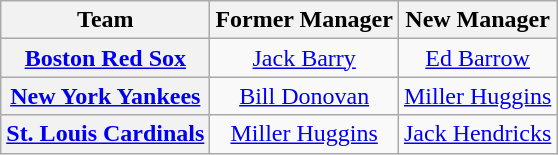<table class="wikitable plainrowheaders" style="text-align:center;">
<tr>
<th>Team</th>
<th>Former Manager</th>
<th>New Manager</th>
</tr>
<tr>
<th scope="row" style="text-align:center;"><a href='#'>Boston Red Sox</a></th>
<td><a href='#'>Jack Barry</a></td>
<td><a href='#'>Ed Barrow</a></td>
</tr>
<tr>
<th scope="row" style="text-align:center;"><a href='#'>New York Yankees</a></th>
<td><a href='#'>Bill Donovan</a></td>
<td><a href='#'>Miller Huggins</a></td>
</tr>
<tr>
<th scope="row" style="text-align:center;"><a href='#'>St. Louis Cardinals</a></th>
<td><a href='#'>Miller Huggins</a></td>
<td><a href='#'>Jack Hendricks</a></td>
</tr>
</table>
